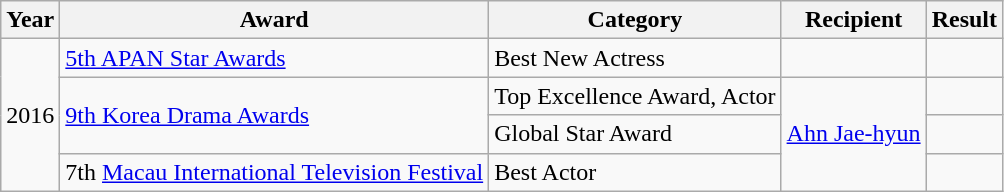<table class="wikitable">
<tr>
<th>Year</th>
<th>Award</th>
<th>Category</th>
<th>Recipient</th>
<th>Result</th>
</tr>
<tr>
<td rowspan="4" style="text-align:center;">2016</td>
<td><a href='#'>5th APAN Star Awards</a></td>
<td>Best New Actress</td>
<td></td>
<td></td>
</tr>
<tr>
<td rowspan="2"><a href='#'>9th Korea Drama Awards</a></td>
<td>Top Excellence Award, Actor</td>
<td rowspan="3" style="text-align:center;"><a href='#'>Ahn Jae-hyun</a></td>
<td></td>
</tr>
<tr>
<td>Global Star Award</td>
<td></td>
</tr>
<tr>
<td>7th <a href='#'>Macau International Television Festival</a></td>
<td>Best Actor</td>
<td></td>
</tr>
</table>
